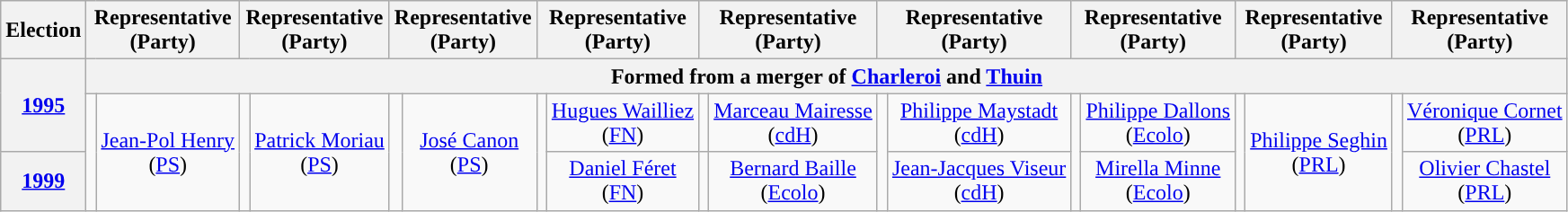<table class="wikitable" style="text-align:center">
<tr>
<th>Election</th>
<th colspan=2>Representative<br>(Party)</th>
<th colspan=2>Representative<br>(Party)</th>
<th colspan=2>Representative<br>(Party)</th>
<th colspan=2>Representative<br>(Party)</th>
<th colspan=2>Representative<br>(Party)</th>
<th colspan=2>Representative<br>(Party)</th>
<th colspan=2>Representative<br>(Party)</th>
<th colspan=2>Representative<br>(Party)</th>
<th colspan=2>Representative<br>(Party)</th>
</tr>
<tr>
<th rowspan=2><a href='#'>1995</a></th>
<th colspan=18>Formed from a merger of <a href='#'>Charleroi</a> and <a href='#'>Thuin</a></th>
</tr>
<tr>
<td rowspan=2; style="background-color: "></td>
<td rowspan=2><a href='#'>Jean-Pol Henry</a><br>(<a href='#'>PS</a>)</td>
<td rowspan=2; style="background-color: "></td>
<td rowspan=2><a href='#'>Patrick Moriau</a><br>(<a href='#'>PS</a>)</td>
<td rowspan=2; style="background-color: "></td>
<td rowspan=2><a href='#'>José Canon</a><br>(<a href='#'>PS</a>)</td>
<td rowspan=2; style="background-color: "></td>
<td rowspan=1><a href='#'>Hugues Wailliez</a><br>(<a href='#'>FN</a>)</td>
<td rowspan=1; style="background-color: "></td>
<td rowspan=1><a href='#'>Marceau Mairesse</a><br>(<a href='#'>cdH</a>)</td>
<td rowspan=2; style="background-color: "></td>
<td rowspan=1><a href='#'>Philippe Maystadt</a><br>(<a href='#'>cdH</a>)</td>
<td rowspan=2; style="background-color: "></td>
<td rowspan=1><a href='#'>Philippe Dallons</a><br>(<a href='#'>Ecolo</a>)</td>
<td rowspan=2; style="background-color: "></td>
<td rowspan=2><a href='#'>Philippe Seghin</a><br>(<a href='#'>PRL</a>)</td>
<td rowspan=2; style="background-color: "></td>
<td rowspan=1><a href='#'>Véronique Cornet</a><br>(<a href='#'>PRL</a>)</td>
</tr>
<tr>
<th><a href='#'>1999</a></th>
<td rowspan=1><a href='#'>Daniel Féret</a><br>(<a href='#'>FN</a>)</td>
<td rowspan=1; style="background-color: "></td>
<td rowspan=1><a href='#'>Bernard Baille</a><br>(<a href='#'>Ecolo</a>)</td>
<td rowspan=1><a href='#'>Jean-Jacques Viseur</a><br>(<a href='#'>cdH</a>)</td>
<td rowspan=1><a href='#'>Mirella Minne</a><br>(<a href='#'>Ecolo</a>)</td>
<td rowspan=1><a href='#'>Olivier Chastel</a><br>(<a href='#'>PRL</a>)</td>
</tr>
</table>
